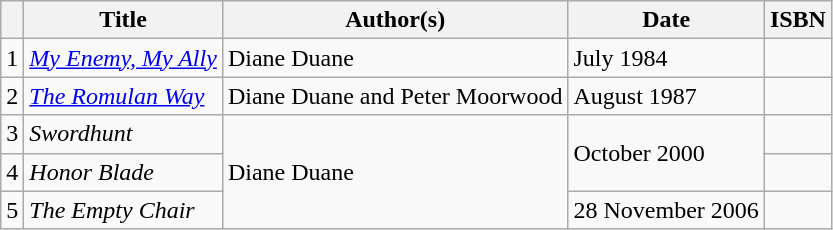<table class="wikitable">
<tr>
<th></th>
<th>Title</th>
<th>Author(s)</th>
<th>Date</th>
<th>ISBN</th>
</tr>
<tr>
<td>1</td>
<td><em><a href='#'>My Enemy, My Ally</a></em></td>
<td>Diane Duane</td>
<td>July 1984</td>
<td></td>
</tr>
<tr>
<td>2</td>
<td><em><a href='#'>The Romulan Way</a></em></td>
<td>Diane Duane and Peter Moorwood</td>
<td>August 1987</td>
<td></td>
</tr>
<tr>
<td>3</td>
<td><em>Swordhunt</em></td>
<td rowspan="3">Diane Duane</td>
<td rowspan="2">October 2000</td>
<td></td>
</tr>
<tr>
<td>4</td>
<td><em>Honor Blade</em></td>
<td></td>
</tr>
<tr>
<td>5</td>
<td><em>The Empty Chair</em></td>
<td>28 November 2006</td>
<td></td>
</tr>
</table>
